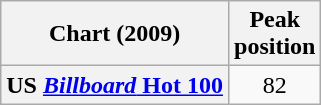<table class="wikitable sortable plainrowheaders">
<tr>
<th scope="col">Chart (2009)</th>
<th scope="col">Peak<br>position</th>
</tr>
<tr>
<th scope="row">US <a href='#'><em>Billboard</em> Hot 100</a></th>
<td style="text-align:center;">82</td>
</tr>
</table>
